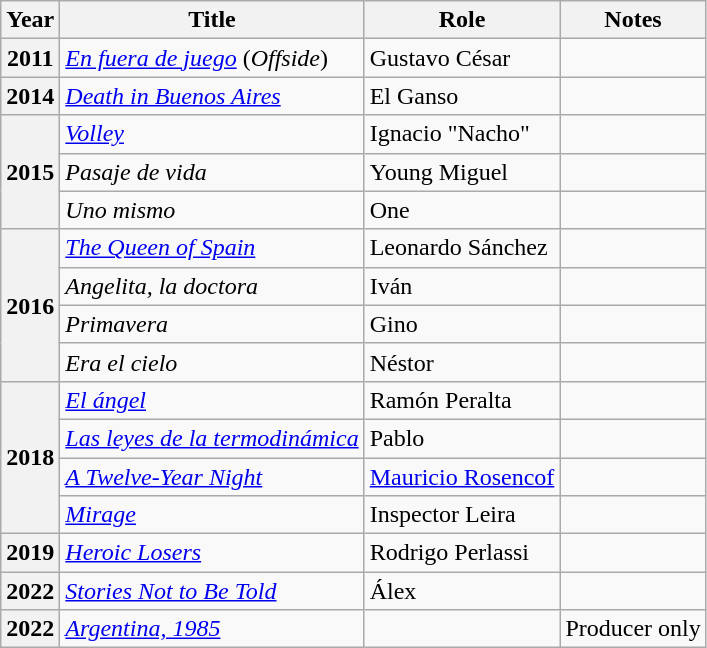<table class="wikitable plainrowheaders sortable">
<tr>
<th scope="col">Year</th>
<th scope="col">Title</th>
<th scope="col" class="unsortable">Role</th>
<th scope="col" class="unsortable">Notes</th>
</tr>
<tr>
<th scope="row">2011</th>
<td><em><a href='#'>En fuera de juego</a></em> (<em>Offside</em>)</td>
<td>Gustavo César</td>
<td></td>
</tr>
<tr>
<th scope="row">2014</th>
<td><em><a href='#'>Death in Buenos Aires</a></em></td>
<td>El Ganso</td>
<td></td>
</tr>
<tr>
<th scope="row" rowspan="3">2015</th>
<td><em><a href='#'>Volley</a></em></td>
<td>Ignacio "Nacho"</td>
<td></td>
</tr>
<tr>
<td><em>Pasaje de vida</em></td>
<td>Young Miguel</td>
<td></td>
</tr>
<tr>
<td><em>Uno mismo</em></td>
<td>One</td>
<td></td>
</tr>
<tr>
<th scope="row" rowspan="4">2016</th>
<td data-sort-value="Queen of Spain, The"><em><a href='#'>The Queen of Spain</a></em></td>
<td>Leonardo Sánchez</td>
<td></td>
</tr>
<tr>
<td><em>Angelita, la doctora</em></td>
<td>Iván</td>
<td></td>
</tr>
<tr>
<td><em>Primavera</em></td>
<td>Gino</td>
<td></td>
</tr>
<tr>
<td><em>Era el cielo</em></td>
<td>Néstor</td>
<td></td>
</tr>
<tr>
<th scope="row" rowspan="4">2018</th>
<td data-sort-value="Angel, El"><em><a href='#'>El ángel</a></em></td>
<td>Ramón Peralta</td>
<td></td>
</tr>
<tr>
<td data-sort-value="Leyes de la termodinamica, Las"><em><a href='#'>Las leyes de la termodinámica</a></em></td>
<td>Pablo</td>
<td></td>
</tr>
<tr>
<td data-sort-value="Twelve-Year Night, A"><em><a href='#'>A Twelve-Year Night</a></em></td>
<td><a href='#'>Mauricio Rosencof</a></td>
<td></td>
</tr>
<tr>
<td><em><a href='#'>Mirage</a></em></td>
<td>Inspector Leira</td>
<td></td>
</tr>
<tr>
<th scope="row">2019</th>
<td><em><a href='#'>Heroic Losers</a></em></td>
<td>Rodrigo Perlassi</td>
<td></td>
</tr>
<tr>
<th scope="row">2022</th>
<td><em><a href='#'>Stories Not to Be Told</a></em></td>
<td>Álex</td>
<td></td>
</tr>
<tr>
<th scope="row">2022</th>
<td><em><a href='#'>Argentina, 1985</a></em></td>
<td></td>
<td>Producer only</td>
</tr>
</table>
